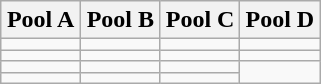<table class="wikitable">
<tr>
<th width=25%>Pool A</th>
<th width=25%>Pool B</th>
<th width=25%>Pool C</th>
<th width=25%>Pool D</th>
</tr>
<tr>
<td></td>
<td></td>
<td></td>
<td></td>
</tr>
<tr>
<td></td>
<td></td>
<td></td>
<td></td>
</tr>
<tr>
<td></td>
<td></td>
<td></td>
<td rowspan=2></td>
</tr>
<tr>
<td></td>
<td></td>
<td></td>
</tr>
</table>
